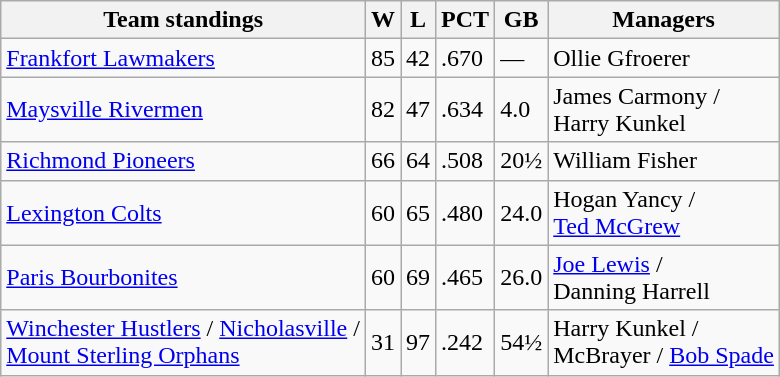<table class="wikitable">
<tr>
<th>Team standings</th>
<th>W</th>
<th>L</th>
<th>PCT</th>
<th>GB</th>
<th>Managers</th>
</tr>
<tr>
<td><a href='#'>Frankfort Lawmakers</a></td>
<td>85</td>
<td>42</td>
<td>.670</td>
<td>—</td>
<td>Ollie Gfroerer</td>
</tr>
<tr>
<td><a href='#'>Maysville Rivermen</a></td>
<td>82</td>
<td>47</td>
<td>.634</td>
<td>4.0</td>
<td>James Carmony /<br>Harry Kunkel</td>
</tr>
<tr>
<td><a href='#'>Richmond Pioneers</a></td>
<td>66</td>
<td>64</td>
<td>.508</td>
<td>20½</td>
<td>William Fisher</td>
</tr>
<tr>
<td><a href='#'>Lexington Colts</a></td>
<td>60</td>
<td>65</td>
<td>.480</td>
<td>24.0</td>
<td>Hogan Yancy /<br> <a href='#'>Ted McGrew</a></td>
</tr>
<tr>
<td><a href='#'>Paris Bourbonites</a></td>
<td>60</td>
<td>69</td>
<td>.465</td>
<td>26.0</td>
<td><a href='#'>Joe Lewis</a> /<br>Danning Harrell</td>
</tr>
<tr>
<td><a href='#'>Winchester Hustlers</a> / <a href='#'>Nicholasville</a> /<br> <a href='#'>Mount Sterling Orphans</a></td>
<td>31</td>
<td>97</td>
<td>.242</td>
<td>54½</td>
<td>Harry Kunkel / <br>McBrayer / <a href='#'>Bob Spade</a></td>
</tr>
</table>
